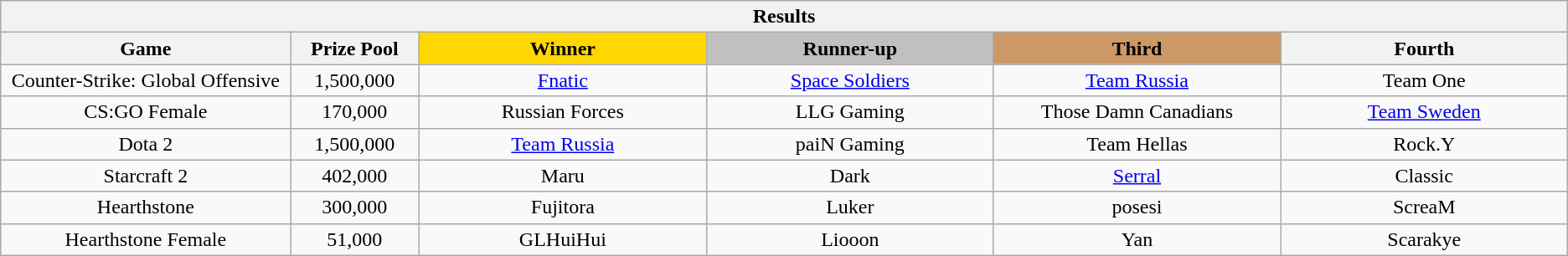<table class="wikitable" style="text-align: center;">
<tr>
<th colspan=6>Results</th>
</tr>
<tr>
<th width="250px">Game</th>
<th width="100px">Prize Pool</th>
<th style="text-align:center; background:gold;" width="250px">Winner</th>
<th style="text-align:center; background:silver;" width="250px">Runner-up</th>
<th style="text-align:center; background:#c96;" width="250px">Third</th>
<th width="250px">Fourth</th>
</tr>
<tr>
<td>Counter-Strike: Global Offensive</td>
<td>1,500,000</td>
<td> <a href='#'>Fnatic</a></td>
<td> <a href='#'>Space Soldiers</a></td>
<td> <a href='#'>Team Russia</a></td>
<td> Team One</td>
</tr>
<tr>
<td>CS:GO Female</td>
<td>170,000</td>
<td> Russian Forces</td>
<td> LLG Gaming</td>
<td> Those Damn Canadians</td>
<td> <a href='#'>Team Sweden</a></td>
</tr>
<tr>
<td>Dota 2</td>
<td>1,500,000</td>
<td> <a href='#'>Team Russia</a></td>
<td> paiN Gaming</td>
<td> Team Hellas</td>
<td> Rock.Y</td>
</tr>
<tr>
<td>Starcraft 2</td>
<td>402,000</td>
<td>Maru</td>
<td> Dark</td>
<td><a href='#'>Serral</a></td>
<td> Classic</td>
</tr>
<tr>
<td>Hearthstone</td>
<td>300,000</td>
<td>Fujitora</td>
<td>Luker</td>
<td> posesi</td>
<td>ScreaM</td>
</tr>
<tr>
<td>Hearthstone Female</td>
<td>51,000</td>
<td> GLHuiHui</td>
<td> Liooon</td>
<td> Yan</td>
<td> Scarakye</td>
</tr>
</table>
